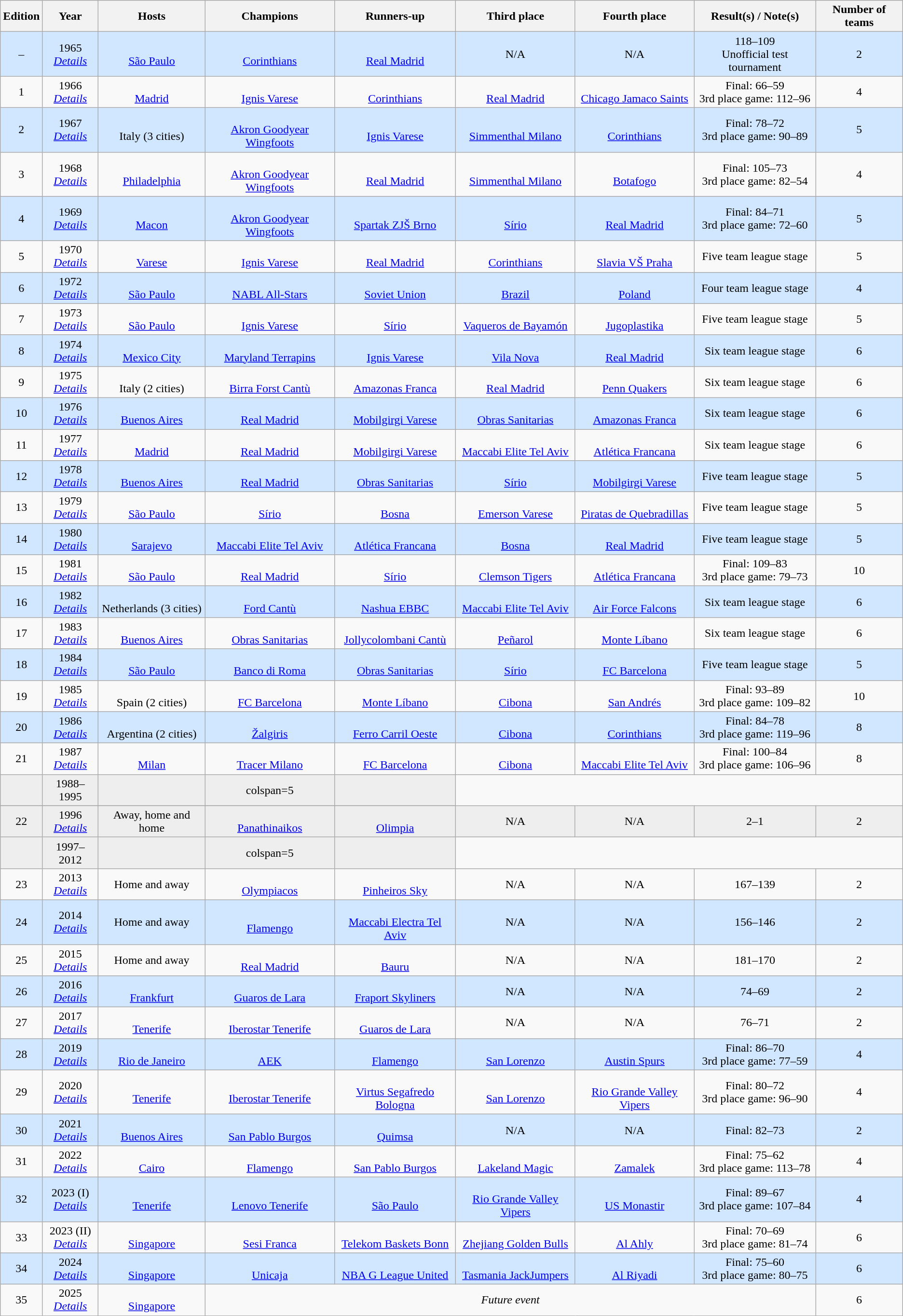<table class="wikitable">
<tr align="center">
<th>Edition</th>
<th>Year</th>
<th>Hosts</th>
<th>Champions</th>
<th>Runners-up</th>
<th>Third place</th>
<th>Fourth place</th>
<th>Result(s) / Note(s)</th>
<th>Number of teams</th>
</tr>
<tr align="center" bgcolor="#D0E7FF">
<td>–</td>
<td>1965<br><em><a href='#'>Details</a></em></td>
<td><br><a href='#'>São Paulo</a></td>
<td><br><a href='#'>Corinthians</a></td>
<td><br><a href='#'>Real Madrid</a></td>
<td>N/A</td>
<td>N/A</td>
<td>118–109<br>Unofficial test tournament</td>
<td>2</td>
</tr>
<tr align="center">
<td>1</td>
<td>1966<br><em><a href='#'>Details</a></em></td>
<td><br> <a href='#'>Madrid</a></td>
<td><br><a href='#'>Ignis Varese</a></td>
<td><br><a href='#'>Corinthians</a></td>
<td><br><a href='#'>Real Madrid</a></td>
<td><br><a href='#'>Chicago Jamaco Saints</a></td>
<td>Final: 66–59<br>3rd place game: 112–96</td>
<td>4</td>
</tr>
<tr align="center" bgcolor="#D0E7FF">
<td>2</td>
<td>1967<br><em><a href='#'>Details</a></em></td>
<td><br> Italy (3 cities)</td>
<td><br><a href='#'>Akron Goodyear Wingfoots</a></td>
<td><br><a href='#'>Ignis Varese</a></td>
<td><br><a href='#'>Simmenthal Milano</a></td>
<td><br><a href='#'>Corinthians</a></td>
<td>Final: 78–72<br>3rd place game: 90–89</td>
<td>5</td>
</tr>
<tr align="center">
<td>3</td>
<td>1968<br><em><a href='#'>Details</a></em></td>
<td><br> <a href='#'>Philadelphia</a></td>
<td><br><a href='#'>Akron Goodyear Wingfoots</a></td>
<td><br><a href='#'>Real Madrid</a></td>
<td><br><a href='#'>Simmenthal Milano</a></td>
<td><br><a href='#'>Botafogo</a></td>
<td>Final: 105–73<br>3rd place game: 82–54</td>
<td>4</td>
</tr>
<tr align="center" bgcolor="#D0E7FF">
<td>4</td>
<td>1969<br><em><a href='#'>Details</a></em></td>
<td><br> <a href='#'>Macon</a></td>
<td><br><a href='#'>Akron Goodyear Wingfoots</a></td>
<td><br><a href='#'>Spartak ZJŠ Brno</a></td>
<td><br><a href='#'>Sírio</a></td>
<td><br><a href='#'>Real Madrid</a></td>
<td>Final: 84–71<br>3rd place game: 72–60</td>
<td>5</td>
</tr>
<tr align="center">
<td>5</td>
<td>1970<br><em><a href='#'>Details</a></em></td>
<td><br> <a href='#'>Varese</a></td>
<td><br><a href='#'>Ignis Varese</a></td>
<td><br><a href='#'>Real Madrid</a></td>
<td><br><a href='#'>Corinthians</a></td>
<td><br><a href='#'>Slavia VŠ Praha</a></td>
<td>Five team league stage</td>
<td>5</td>
</tr>
<tr align="center" bgcolor="#D0E7FF">
<td>6</td>
<td>1972<br><em><a href='#'>Details</a></em></td>
<td><br><a href='#'>São Paulo</a></td>
<td><br><a href='#'>NABL All-Stars</a></td>
<td><br><a href='#'>Soviet Union</a></td>
<td><br><a href='#'>Brazil</a></td>
<td><br><a href='#'>Poland</a></td>
<td>Four team league stage</td>
<td>4</td>
</tr>
<tr align="center">
<td>7</td>
<td>1973<br><em><a href='#'>Details</a></em></td>
<td><br><a href='#'>São Paulo</a></td>
<td><br><a href='#'>Ignis Varese</a></td>
<td><br><a href='#'>Sírio</a></td>
<td><br><a href='#'>Vaqueros de Bayamón</a></td>
<td><br><a href='#'>Jugoplastika</a></td>
<td>Five team league stage</td>
<td>5</td>
</tr>
<tr align="center" bgcolor="#D0E7FF">
<td>8</td>
<td>1974<br><em><a href='#'>Details</a></em></td>
<td><br><a href='#'>Mexico City</a></td>
<td><br><a href='#'>Maryland Terrapins</a></td>
<td><br><a href='#'>Ignis Varese</a></td>
<td><br><a href='#'>Vila Nova</a></td>
<td><br><a href='#'>Real Madrid</a></td>
<td>Six team league stage</td>
<td>6</td>
</tr>
<tr align="center">
<td>9</td>
<td>1975<br><em><a href='#'>Details</a></em></td>
<td><br> Italy (2 cities)</td>
<td><br><a href='#'>Birra Forst Cantù</a></td>
<td><br><a href='#'>Amazonas Franca</a></td>
<td><br><a href='#'>Real Madrid</a></td>
<td><br><a href='#'>Penn Quakers</a></td>
<td>Six team league stage</td>
<td>6</td>
</tr>
<tr align="center" bgcolor="#D0E7FF">
<td>10</td>
<td>1976<br><em><a href='#'>Details</a></em></td>
<td><br> <a href='#'>Buenos Aires</a></td>
<td><br><a href='#'>Real Madrid</a></td>
<td><br><a href='#'>Mobilgirgi Varese</a></td>
<td><br><a href='#'>Obras Sanitarias</a></td>
<td><br><a href='#'>Amazonas Franca</a></td>
<td>Six team league stage</td>
<td>6</td>
</tr>
<tr align="center">
<td>11</td>
<td>1977<br><em><a href='#'>Details</a></em></td>
<td><br> <a href='#'>Madrid</a></td>
<td><br><a href='#'>Real Madrid</a></td>
<td><br><a href='#'>Mobilgirgi Varese</a></td>
<td><br><a href='#'>Maccabi Elite Tel Aviv</a></td>
<td><br><a href='#'>Atlética Francana</a></td>
<td>Six team league stage</td>
<td>6</td>
</tr>
<tr align="center" bgcolor="#D0E7FF">
<td>12</td>
<td>1978<br><em><a href='#'>Details</a></em></td>
<td><br> <a href='#'>Buenos Aires</a></td>
<td><br><a href='#'>Real Madrid</a></td>
<td><br><a href='#'>Obras Sanitarias</a></td>
<td><br><a href='#'>Sírio</a></td>
<td><br><a href='#'>Mobilgirgi Varese</a></td>
<td>Five team league stage</td>
<td>5</td>
</tr>
<tr align="center">
<td>13</td>
<td>1979<br><em><a href='#'>Details</a></em></td>
<td><br><a href='#'>São Paulo</a></td>
<td><br><a href='#'>Sírio</a></td>
<td><br><a href='#'>Bosna</a></td>
<td><br><a href='#'>Emerson Varese</a></td>
<td><br><a href='#'>Piratas de Quebradillas</a></td>
<td>Five team league stage</td>
<td>5</td>
</tr>
<tr align="center" bgcolor="#D0E7FF">
<td>14</td>
<td>1980<br><em><a href='#'>Details</a></em></td>
<td><br><a href='#'>Sarajevo</a></td>
<td><br><a href='#'>Maccabi Elite Tel Aviv</a></td>
<td><br><a href='#'>Atlética Francana</a></td>
<td><br><a href='#'>Bosna</a></td>
<td><br><a href='#'>Real Madrid</a></td>
<td>Five team league stage</td>
<td>5</td>
</tr>
<tr align="center">
<td>15</td>
<td>1981<br><em><a href='#'>Details</a></em></td>
<td><br><a href='#'>São Paulo</a></td>
<td><br><a href='#'>Real Madrid</a></td>
<td><br><a href='#'>Sírio</a></td>
<td><br><a href='#'>Clemson Tigers</a></td>
<td><br><a href='#'>Atlética Francana</a></td>
<td>Final: 109–83<br>3rd place game: 79–73</td>
<td>10</td>
</tr>
<tr align="center" bgcolor="#D0E7FF">
<td>16</td>
<td>1982<br><em><a href='#'>Details</a></em></td>
<td><br> Netherlands (3 cities)</td>
<td><br><a href='#'>Ford Cantù</a></td>
<td><br><a href='#'>Nashua EBBC</a></td>
<td><br><a href='#'>Maccabi Elite Tel Aviv</a></td>
<td><br><a href='#'>Air Force Falcons</a></td>
<td>Six team league stage</td>
<td>6</td>
</tr>
<tr align="center">
<td>17</td>
<td>1983<br><em><a href='#'>Details</a></em></td>
<td><br> <a href='#'>Buenos Aires</a></td>
<td><br><a href='#'>Obras Sanitarias</a></td>
<td><br><a href='#'>Jollycolombani Cantù</a></td>
<td><br><a href='#'>Peñarol</a></td>
<td><br><a href='#'>Monte Líbano</a></td>
<td>Six team league stage</td>
<td>6</td>
</tr>
<tr align="center" bgcolor="#D0E7FF">
<td>18</td>
<td>1984<br><em><a href='#'>Details</a></em></td>
<td><br><a href='#'>São Paulo</a></td>
<td><br><a href='#'>Banco di Roma</a></td>
<td><br><a href='#'>Obras Sanitarias</a></td>
<td><br><a href='#'>Sírio</a></td>
<td><br><a href='#'>FC Barcelona</a></td>
<td>Five team league stage</td>
<td>5</td>
</tr>
<tr align="center">
<td>19</td>
<td>1985<br><em><a href='#'>Details</a></em></td>
<td><br> Spain (2 cities)</td>
<td><br><a href='#'>FC Barcelona</a></td>
<td><br><a href='#'>Monte Líbano</a></td>
<td><br><a href='#'>Cibona</a></td>
<td><br><a href='#'>San Andrés</a></td>
<td>Final: 93–89<br>3rd place game: 109–82</td>
<td>10</td>
</tr>
<tr align="center" bgcolor="#D0E7FF">
<td>20</td>
<td>1986<br><em><a href='#'>Details</a></em></td>
<td><br> Argentina (2 cities)</td>
<td><br><a href='#'>Žalgiris</a></td>
<td><br><a href='#'>Ferro Carril Oeste</a></td>
<td><br><a href='#'>Cibona</a></td>
<td><br><a href='#'>Corinthians</a></td>
<td>Final: 84–78<br>3rd place game: 119–96</td>
<td>8</td>
</tr>
<tr align="center">
<td>21</td>
<td>1987<br><em><a href='#'>Details</a></em></td>
<td><br> <a href='#'>Milan</a></td>
<td><br><a href='#'>Tracer Milano</a></td>
<td><br><a href='#'>FC Barcelona</a></td>
<td><br><a href='#'>Cibona</a></td>
<td><br><a href='#'>Maccabi Elite Tel Aviv</a></td>
<td>Final: 100–84<br>3rd place game: 106–96</td>
<td>8</td>
</tr>
<tr align="center" bgcolor="#eee">
<td></td>
<td>1988–1995</td>
<td></td>
<td>colspan=5 </td>
<td></td>
</tr>
<tr>
</tr>
<tr align="center" bgcolor="#eee">
<td>22</td>
<td>1996 <br><em><a href='#'>Details</a></em></td>
<td>Away, home and home</td>
<td><br><a href='#'>Panathinaikos</a></td>
<td><br><a href='#'>Olimpia</a></td>
<td>N/A</td>
<td>N/A</td>
<td>2–1  <br> </td>
<td>2</td>
</tr>
<tr align="center" bgcolor="#eee">
<td></td>
<td>1997–2012</td>
<td></td>
<td>colspan=5 </td>
<td></td>
</tr>
<tr align="center">
<td>23</td>
<td>2013<br><em><a href='#'>Details</a></em></td>
<td>Home and away</td>
<td><br><a href='#'>Olympiacos</a></td>
<td><br><a href='#'>Pinheiros Sky</a></td>
<td>N/A</td>
<td>N/A</td>
<td>167–139 <br> </td>
<td>2</td>
</tr>
<tr align="center" bgcolor="#D0E7FF">
<td>24</td>
<td>2014<br><em><a href='#'>Details</a></em></td>
<td>Home and away</td>
<td><br><a href='#'>Flamengo</a></td>
<td><br><a href='#'>Maccabi Electra Tel Aviv</a></td>
<td>N/A</td>
<td>N/A</td>
<td>156–146 <br> </td>
<td>2</td>
</tr>
<tr align="center">
<td>25</td>
<td>2015<br><em><a href='#'>Details</a></em></td>
<td>Home and away</td>
<td><br><a href='#'>Real Madrid</a></td>
<td><br><a href='#'>Bauru</a></td>
<td>N/A</td>
<td>N/A</td>
<td>181–170 <br> </td>
<td>2</td>
</tr>
<tr align="center" bgcolor="#D0E7FF">
<td>26</td>
<td>2016<br><em><a href='#'>Details</a></em></td>
<td><br> <a href='#'>Frankfurt</a></td>
<td><br><a href='#'>Guaros de Lara</a></td>
<td><br><a href='#'>Fraport Skyliners</a></td>
<td>N/A</td>
<td>N/A</td>
<td>74–69</td>
<td>2</td>
</tr>
<tr align="center">
<td>27</td>
<td>2017<br><em><a href='#'>Details</a></em></td>
<td><br> <a href='#'>Tenerife</a></td>
<td><br><a href='#'>Iberostar Tenerife</a></td>
<td><br><a href='#'>Guaros de Lara</a></td>
<td>N/A</td>
<td>N/A</td>
<td>76–71</td>
<td>2</td>
</tr>
<tr align="center" bgcolor="#D0E7FF">
<td>28</td>
<td>2019<br><em><a href='#'>Details</a></em></td>
<td><br> <a href='#'>Rio de Janeiro</a></td>
<td><br> <a href='#'>AEK</a></td>
<td><br><a href='#'>Flamengo</a></td>
<td><br><a href='#'>San Lorenzo</a></td>
<td><br><a href='#'>Austin Spurs</a></td>
<td>Final: 86–70 <br>3rd place game: 77–59</td>
<td>4</td>
</tr>
<tr align="center">
<td>29</td>
<td>2020<br><em><a href='#'>Details</a></em></td>
<td><br> <a href='#'>Tenerife</a></td>
<td><br><a href='#'>Iberostar Tenerife</a></td>
<td><br><a href='#'>Virtus Segafredo Bologna</a></td>
<td><br><a href='#'>San Lorenzo</a></td>
<td><br><a href='#'>Rio Grande Valley Vipers</a></td>
<td>Final: 80–72 <br>3rd place game: 96–90</td>
<td>4</td>
</tr>
<tr align="center" bgcolor="#D0E7FF">
<td>30</td>
<td>2021<br><em><a href='#'>Details</a></em></td>
<td><br> <a href='#'>Buenos Aires</a></td>
<td><br><a href='#'>San Pablo Burgos</a></td>
<td><br><a href='#'>Quimsa</a></td>
<td>N/A</td>
<td>N/A</td>
<td>Final: 82–73</td>
<td>2</td>
</tr>
<tr align="center">
<td>31</td>
<td>2022<br><em><a href='#'>Details</a></em></td>
<td><br> <a href='#'>Cairo</a></td>
<td><br><a href='#'>Flamengo</a></td>
<td><br><a href='#'>San Pablo Burgos</a></td>
<td><br><a href='#'>Lakeland Magic</a></td>
<td><br><a href='#'>Zamalek</a></td>
<td>Final: 75–62<br>3rd place game: 113–78</td>
<td>4</td>
</tr>
<tr align="center" bgcolor="#D0E7FF">
<td>32</td>
<td>2023 (I)<br><em><a href='#'>Details</a></em></td>
<td><br> <a href='#'>Tenerife</a></td>
<td><br><a href='#'>Lenovo Tenerife</a></td>
<td><br><a href='#'>São Paulo</a></td>
<td><br><a href='#'>Rio Grande Valley Vipers</a></td>
<td><br><a href='#'>US Monastir</a></td>
<td>Final: 89–67<br>3rd place game: 107–84</td>
<td>4</td>
</tr>
<tr align=center>
<td>33</td>
<td>2023 (II)<br><em><a href='#'>Details</a></em></td>
<td><br> <a href='#'>Singapore</a></td>
<td><br><a href='#'>Sesi Franca</a></td>
<td><br><a href='#'>Telekom Baskets Bonn</a></td>
<td><br><a href='#'>Zhejiang Golden Bulls</a></td>
<td><br><a href='#'>Al Ahly</a></td>
<td>Final: 70–69<br>3rd place game: 81–74</td>
<td>6</td>
</tr>
<tr align=center bgcolor="#D0E7FF">
<td>34</td>
<td>2024<br><em><a href='#'>Details</a></em></td>
<td><br> <a href='#'>Singapore</a></td>
<td><br><a href='#'>Unicaja</a></td>
<td><br><a href='#'>NBA G League United</a></td>
<td><br><a href='#'>Tasmania JackJumpers</a></td>
<td><br><a href='#'>Al Riyadi</a></td>
<td>Final: 75–60<br>3rd place game: 80–75</td>
<td>6</td>
</tr>
<tr align=center>
<td>35</td>
<td>2025<br><em><a href='#'>Details</a></em></td>
<td><br> <a href='#'>Singapore</a></td>
<td colspan="5"><em>Future event</em></td>
<td>6</td>
</tr>
</table>
